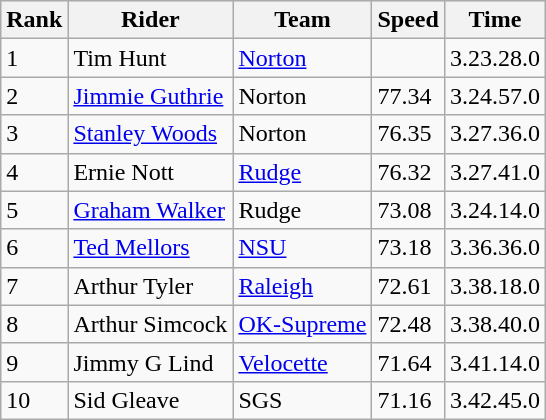<table class="wikitable">
<tr style="background:#efefef;">
<th>Rank</th>
<th>Rider</th>
<th>Team</th>
<th>Speed</th>
<th>Time</th>
</tr>
<tr>
<td>1</td>
<td> Tim Hunt</td>
<td><a href='#'>Norton</a></td>
<td></td>
<td>3.23.28.0</td>
</tr>
<tr>
<td>2</td>
<td> <a href='#'>Jimmie Guthrie</a></td>
<td>Norton</td>
<td>77.34</td>
<td>3.24.57.0</td>
</tr>
<tr>
<td>3</td>
<td> <a href='#'>Stanley Woods</a></td>
<td>Norton</td>
<td>76.35</td>
<td>3.27.36.0</td>
</tr>
<tr>
<td>4</td>
<td> Ernie Nott</td>
<td><a href='#'>Rudge</a></td>
<td>76.32</td>
<td>3.27.41.0</td>
</tr>
<tr>
<td>5</td>
<td> <a href='#'>Graham Walker</a></td>
<td>Rudge</td>
<td>73.08</td>
<td>3.24.14.0</td>
</tr>
<tr>
<td>6</td>
<td> <a href='#'>Ted Mellors</a></td>
<td><a href='#'>NSU</a></td>
<td>73.18</td>
<td>3.36.36.0</td>
</tr>
<tr>
<td>7</td>
<td> Arthur Tyler</td>
<td><a href='#'>Raleigh</a></td>
<td>72.61</td>
<td>3.38.18.0</td>
</tr>
<tr>
<td>8</td>
<td> Arthur Simcock</td>
<td><a href='#'>OK-Supreme</a></td>
<td>72.48</td>
<td>3.38.40.0</td>
</tr>
<tr>
<td>9</td>
<td> Jimmy G Lind</td>
<td><a href='#'>Velocette</a></td>
<td>71.64</td>
<td>3.41.14.0</td>
</tr>
<tr>
<td>10</td>
<td> Sid Gleave</td>
<td>SGS</td>
<td>71.16</td>
<td>3.42.45.0</td>
</tr>
</table>
